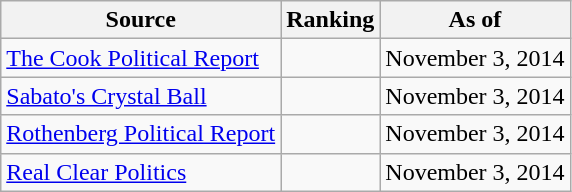<table class="wikitable" style="text-align:center">
<tr>
<th>Source</th>
<th>Ranking</th>
<th>As of</th>
</tr>
<tr>
<td align=left><a href='#'>The Cook Political Report</a></td>
<td></td>
<td>November 3, 2014</td>
</tr>
<tr>
<td align=left><a href='#'>Sabato's Crystal Ball</a></td>
<td></td>
<td>November 3, 2014</td>
</tr>
<tr>
<td align=left><a href='#'>Rothenberg Political Report</a></td>
<td></td>
<td>November 3, 2014</td>
</tr>
<tr>
<td align=left><a href='#'>Real Clear Politics</a></td>
<td></td>
<td>November 3, 2014</td>
</tr>
</table>
